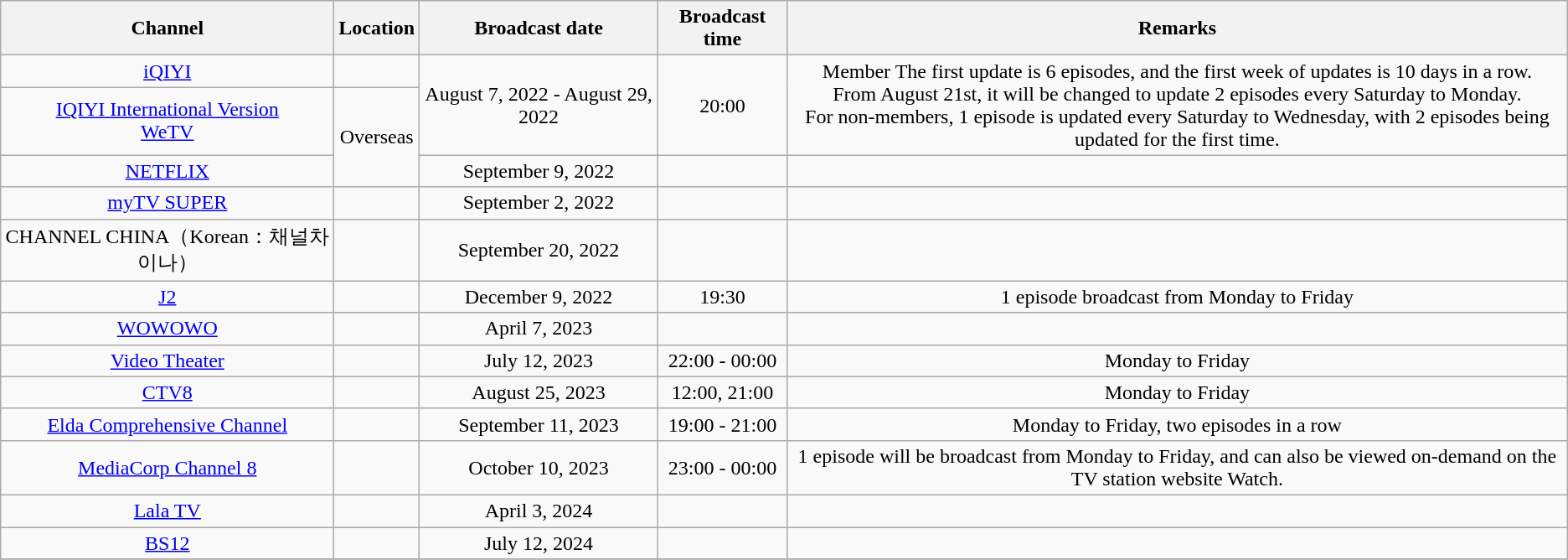<table class="wikitable" style="text-align:center">
<tr>
<th>Channel</th>
<th>Location</th>
<th>Broadcast date</th>
<th>Broadcast time</th>
<th>Remarks</th>
</tr>
<tr>
<td><a href='#'>iQIYI</a></td>
<td></td>
<td rowspan=2>August 7, 2022 - August 29, 2022</td>
<td rowspan=2>20:00</td>
<td rowspan=2>Member The first update is 6 episodes, and the first week of updates is 10 days in a row.<br>From August 21st, it will be changed to update 2 episodes every Saturday to Monday.  <br>For
non-members, 1 episode is updated every Saturday to Wednesday, with 2 episodes being updated for the first time.</td>
</tr>
<tr>
<td><a href='#'>IQIYI International Version</a><br><a href='#'>WeTV</a></td>
<td rowspan=2>Overseas</td>
</tr>
<tr>
<td><a href='#'>NETFLIX</a></td>
<td>September 9, 2022</td>
<td></td>
<td></td>
</tr>
<tr>
<td><a href='#'>myTV SUPER</a></td>
<td></td>
<td>September 2, 2022</td>
<td></td>
<td></td>
</tr>
<tr>
<td {{link-ko>CHANNEL CHINA（Korean：채널차이나）</td>
<td></td>
<td>September 20, 2022</td>
<td></td>
<td></td>
</tr>
<tr>
<td><a href='#'>J2</a></td>
<td></td>
<td>December 9, 2022</td>
<td>19:30</td>
<td>1 episode broadcast from Monday to Friday</td>
</tr>
<tr>
<td><a href='#'>WOWOWO</a></td>
<td></td>
<td>April 7, 2023</td>
<td></td>
<td></td>
</tr>
<tr>
<td><a href='#'>Video Theater</a></td>
<td></td>
<td>July 12, 2023</td>
<td>22:00 - 00:00</td>
<td>Monday to Friday</td>
</tr>
<tr>
<td><a href='#'>CTV8</a></td>
<td></td>
<td>August 25, 2023</td>
<td>12:00, 21:00</td>
<td>Monday to Friday</td>
</tr>
<tr>
<td><a href='#'>Elda Comprehensive Channel</a></td>
<td></td>
<td>September 11, 2023</td>
<td>19:00 - 21:00</td>
<td>Monday to Friday, two episodes in a row</td>
</tr>
<tr>
<td><a href='#'>MediaCorp Channel 8</a></td>
<td></td>
<td>October 10, 2023</td>
<td>23:00 - 00:00</td>
<td>1 episode will be broadcast from Monday to Friday, and can also be viewed on-demand on the TV station website Watch.</td>
</tr>
<tr>
<td><a href='#'>Lala TV</a></td>
<td></td>
<td>April 3, 2024</td>
<td></td>
<td></td>
</tr>
<tr>
<td><a href='#'>BS12</a></td>
<td></td>
<td>July 12, 2024</td>
<td></td>
<td></td>
</tr>
<tr>
</tr>
</table>
